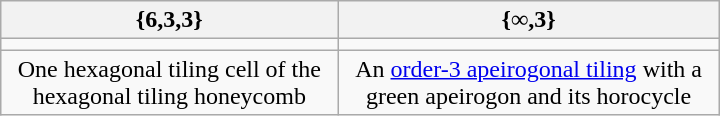<table class=wikitable width=480>
<tr>
<th>{6,3,3}</th>
<th>{∞,3}</th>
</tr>
<tr>
<td></td>
<td></td>
</tr>
<tr align=center>
<td>One hexagonal tiling cell of the hexagonal tiling honeycomb</td>
<td>An <a href='#'>order-3 apeirogonal tiling</a> with a green apeirogon and its horocycle</td>
</tr>
</table>
